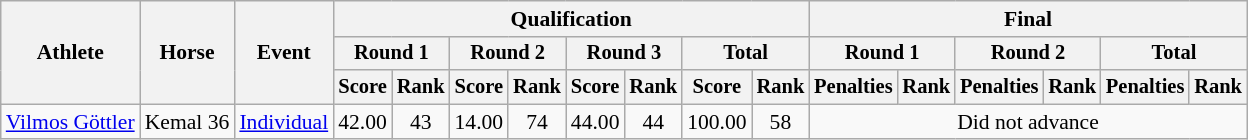<table class=wikitable style="font-size:90%">
<tr>
<th rowspan="3">Athlete</th>
<th rowspan="3">Horse</th>
<th rowspan="3">Event</th>
<th colspan="8">Qualification</th>
<th colspan="6">Final</th>
</tr>
<tr style="font-size:95%">
<th colspan=2>Round 1</th>
<th colspan=2>Round 2</th>
<th colspan=2>Round 3</th>
<th colspan=2>Total</th>
<th colspan=2>Round 1</th>
<th colspan=2>Round 2</th>
<th colspan=2>Total</th>
</tr>
<tr style="font-size:95%">
<th>Score</th>
<th>Rank</th>
<th>Score</th>
<th>Rank</th>
<th>Score</th>
<th>Rank</th>
<th>Score</th>
<th>Rank</th>
<th>Penalties</th>
<th>Rank</th>
<th>Penalties</th>
<th>Rank</th>
<th>Penalties</th>
<th>Rank</th>
</tr>
<tr align=center>
<td align=left><a href='#'>Vilmos Göttler</a></td>
<td align=left>Kemal 36</td>
<td align=left><a href='#'>Individual</a></td>
<td>42.00</td>
<td>43</td>
<td>14.00</td>
<td>74</td>
<td>44.00</td>
<td>44</td>
<td>100.00</td>
<td>58</td>
<td colspan=6>Did not advance</td>
</tr>
</table>
